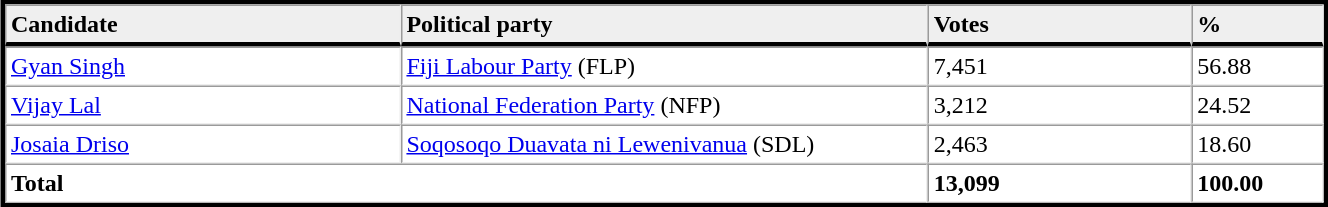<table table width="70%" border="1" align="center" cellpadding=3 cellspacing=0 style="margin:5px; border:3px solid;">
<tr>
<td td width="30%" style="border-bottom:3px solid; background:#efefef;"><strong>Candidate</strong></td>
<td td width="40%" style="border-bottom:3px solid; background:#efefef;"><strong>Political party</strong></td>
<td td width="20%" style="border-bottom:3px solid; background:#efefef;"><strong>Votes</strong></td>
<td td width="10%" style="border-bottom:3px solid; background:#efefef;"><strong>%</strong></td>
</tr>
<tr>
<td><a href='#'>Gyan Singh</a></td>
<td><a href='#'>Fiji Labour Party</a> (FLP)</td>
<td>7,451</td>
<td>56.88</td>
</tr>
<tr>
<td><a href='#'>Vijay Lal</a></td>
<td><a href='#'>National Federation Party</a> (NFP)</td>
<td>3,212</td>
<td>24.52</td>
</tr>
<tr>
<td><a href='#'>Josaia Driso</a></td>
<td><a href='#'>Soqosoqo Duavata ni Lewenivanua</a> (SDL)</td>
<td>2,463</td>
<td>18.60</td>
</tr>
<tr>
<td colspan=2><strong>Total</strong></td>
<td><strong>13,099</strong></td>
<td><strong>100.00</strong></td>
</tr>
<tr>
</tr>
</table>
